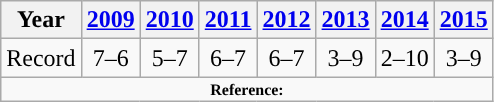<table class="wikitable" style="text-align: center">
<tr align=center>
<th>Year</th>
<th><a href='#'>2009</a></th>
<th><a href='#'>2010</a></th>
<th><a href='#'>2011</a></th>
<th><a href='#'>2012</a></th>
<th><a href='#'>2013</a></th>
<th><a href='#'>2014</a></th>
<th><a href='#'>2015</a></th>
</tr>
<tr align=center>
<td>Record</td>
<td>7–6</td>
<td>5–7</td>
<td>6–7</td>
<td>6–7</td>
<td>3–9</td>
<td>2–10</td>
<td>3–9</td>
</tr>
<tr align=center>
<td colspan="8"  style="font-size:8pt; text-align:center;"><strong>Reference:</strong></td>
</tr>
</table>
